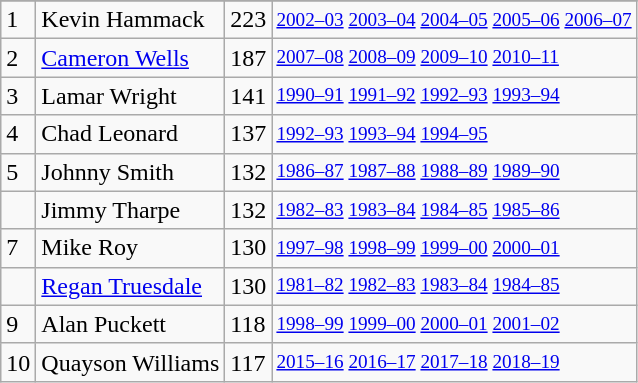<table class="wikitable">
<tr>
</tr>
<tr>
<td>1</td>
<td>Kevin Hammack</td>
<td>223</td>
<td style="font-size:80%;"><a href='#'>2002–03</a> <a href='#'>2003–04</a> <a href='#'>2004–05</a> <a href='#'>2005–06</a> <a href='#'>2006–07</a></td>
</tr>
<tr>
<td>2</td>
<td><a href='#'>Cameron Wells</a></td>
<td>187</td>
<td style="font-size:80%;"><a href='#'>2007–08</a> <a href='#'>2008–09</a> <a href='#'>2009–10</a> <a href='#'>2010–11</a></td>
</tr>
<tr>
<td>3</td>
<td>Lamar Wright</td>
<td>141</td>
<td style="font-size:80%;"><a href='#'>1990–91</a> <a href='#'>1991–92</a> <a href='#'>1992–93</a> <a href='#'>1993–94</a></td>
</tr>
<tr>
<td>4</td>
<td>Chad Leonard</td>
<td>137</td>
<td style="font-size:80%;"><a href='#'>1992–93</a> <a href='#'>1993–94</a> <a href='#'>1994–95</a></td>
</tr>
<tr>
<td>5</td>
<td>Johnny Smith</td>
<td>132</td>
<td style="font-size:80%;"><a href='#'>1986–87</a> <a href='#'>1987–88</a> <a href='#'>1988–89</a> <a href='#'>1989–90</a></td>
</tr>
<tr>
<td></td>
<td>Jimmy Tharpe</td>
<td>132</td>
<td style="font-size:80%;"><a href='#'>1982–83</a> <a href='#'>1983–84</a> <a href='#'>1984–85</a> <a href='#'>1985–86</a></td>
</tr>
<tr>
<td>7</td>
<td>Mike Roy</td>
<td>130</td>
<td style="font-size:80%;"><a href='#'>1997–98</a> <a href='#'>1998–99</a> <a href='#'>1999–00</a> <a href='#'>2000–01</a></td>
</tr>
<tr>
<td></td>
<td><a href='#'>Regan Truesdale</a></td>
<td>130</td>
<td style="font-size:80%;"><a href='#'>1981–82</a> <a href='#'>1982–83</a> <a href='#'>1983–84</a> <a href='#'>1984–85</a></td>
</tr>
<tr>
<td>9</td>
<td>Alan Puckett</td>
<td>118</td>
<td style="font-size:80%;"><a href='#'>1998–99</a> <a href='#'>1999–00</a> <a href='#'>2000–01</a> <a href='#'>2001–02</a></td>
</tr>
<tr>
<td>10</td>
<td>Quayson Williams</td>
<td>117</td>
<td style="font-size:80%;"><a href='#'>2015–16</a> <a href='#'>2016–17</a> <a href='#'>2017–18</a> <a href='#'>2018–19</a></td>
</tr>
</table>
